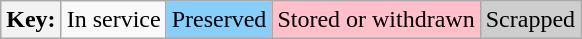<table class="wikitable">
<tr>
<th>Key:</th>
<td>In service</td>
<td bgcolor=#87cefa>Preserved</td>
<td bgcolor=#ffc0cb>Stored or withdrawn</td>
<td bgcolor=#cecece>Scrapped</td>
</tr>
</table>
